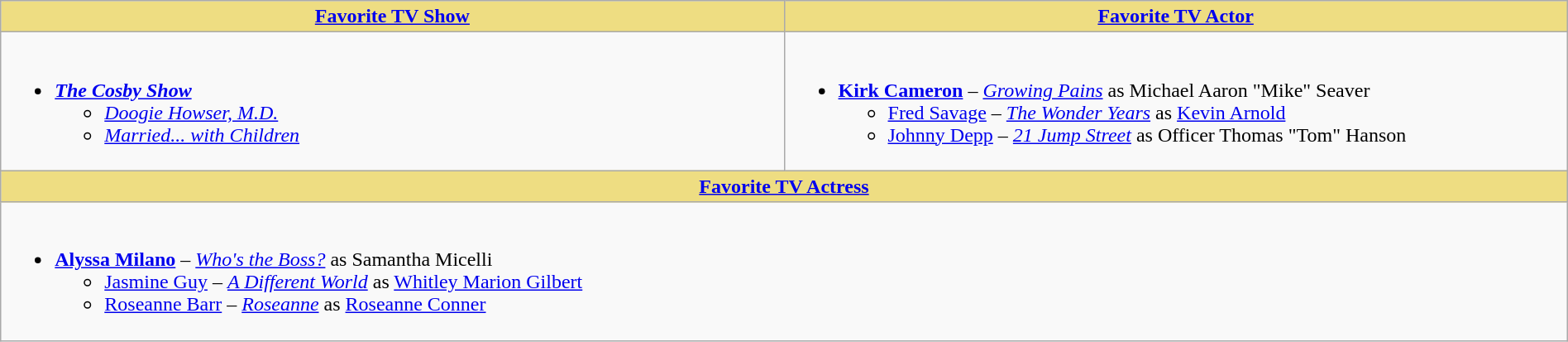<table class="wikitable" style="width:100%">
<tr>
<th style="background:#EEDD82; width:50%"><a href='#'>Favorite TV Show</a></th>
<th style="background:#EEDD82; width:50%"><a href='#'>Favorite TV Actor</a></th>
</tr>
<tr>
<td valign="top"><br><ul><li><strong><em><a href='#'>The Cosby Show</a></em></strong><ul><li><em><a href='#'>Doogie Howser, M.D.</a></em></li><li><em><a href='#'>Married... with Children</a></em></li></ul></li></ul></td>
<td valign="top"><br><ul><li><strong><a href='#'>Kirk Cameron</a></strong> – <em><a href='#'>Growing Pains</a></em> as Michael Aaron "Mike" Seaver<ul><li><a href='#'>Fred Savage</a> – <em><a href='#'>The Wonder Years</a></em> as <a href='#'>Kevin Arnold</a></li><li><a href='#'>Johnny Depp</a> – <em><a href='#'>21 Jump Street</a></em> as Officer Thomas "Tom" Hanson</li></ul></li></ul></td>
</tr>
<tr>
<th style="background:#EEDD82;" colspan="2"><a href='#'>Favorite TV Actress</a></th>
</tr>
<tr>
<td colspan="2" valign="top"><br><ul><li><strong><a href='#'>Alyssa Milano</a></strong> – <em><a href='#'>Who's the Boss?</a></em> as Samantha Micelli<ul><li><a href='#'>Jasmine Guy</a> – <em><a href='#'>A Different World</a></em> as <a href='#'>Whitley Marion Gilbert</a></li><li><a href='#'>Roseanne Barr</a> – <em><a href='#'>Roseanne</a></em> as <a href='#'>Roseanne Conner</a></li></ul></li></ul></td>
</tr>
</table>
